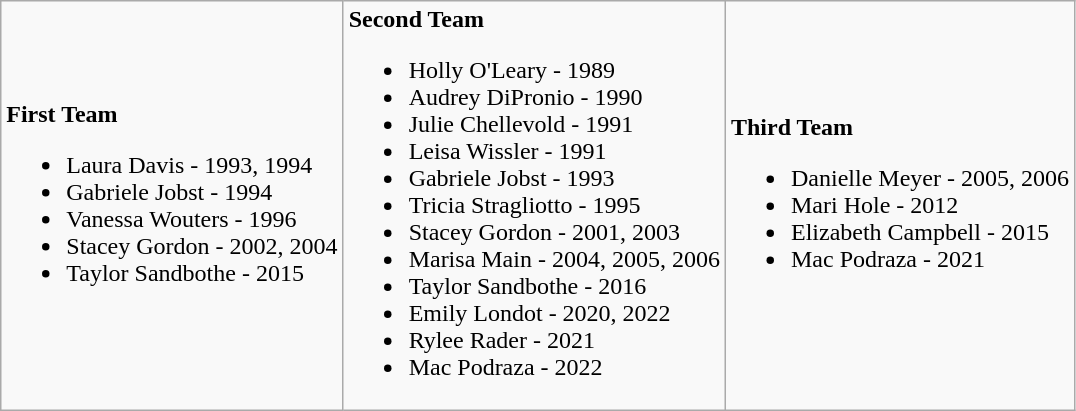<table class="wikitable">
<tr>
<td><strong>First Team</strong><br><ul><li>Laura Davis - 1993, 1994</li><li>Gabriele Jobst - 1994</li><li>Vanessa Wouters - 1996</li><li>Stacey Gordon - 2002, 2004</li><li>Taylor Sandbothe - 2015</li></ul></td>
<td><strong>Second Team</strong><br><ul><li>Holly O'Leary - 1989</li><li>Audrey DiPronio - 1990</li><li>Julie Chellevold - 1991</li><li>Leisa Wissler - 1991</li><li>Gabriele Jobst - 1993</li><li>Tricia Stragliotto - 1995</li><li>Stacey Gordon - 2001, 2003</li><li>Marisa Main - 2004, 2005, 2006</li><li>Taylor Sandbothe - 2016</li><li>Emily Londot - 2020, 2022</li><li>Rylee Rader - 2021</li><li>Mac Podraza - 2022</li></ul></td>
<td><strong>Third Team</strong><br><ul><li>Danielle Meyer - 2005, 2006</li><li>Mari Hole - 2012</li><li>Elizabeth Campbell - 2015</li><li>Mac Podraza - 2021</li></ul></td>
</tr>
</table>
